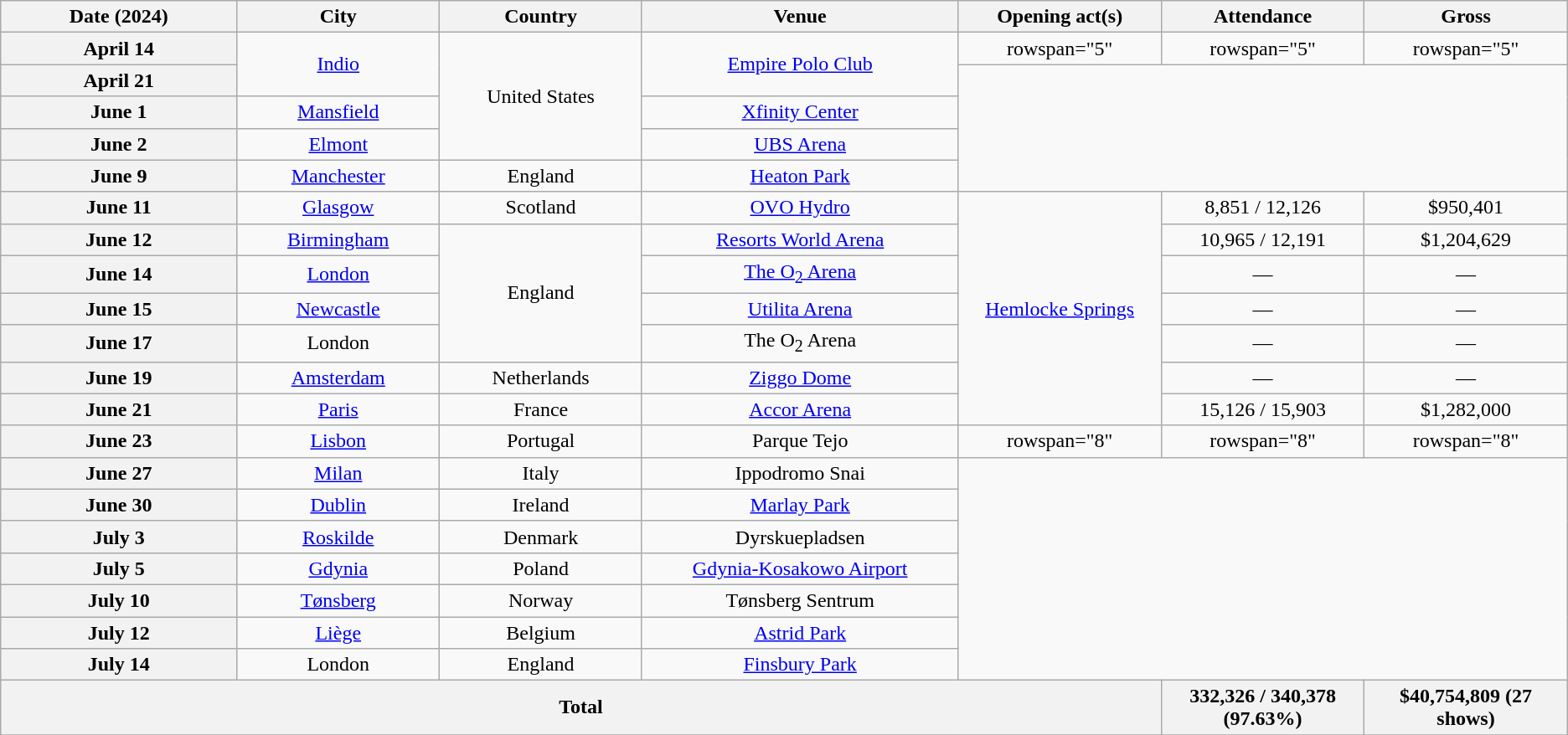<table class="wikitable plainrowheaders" style="text-align:center;">
<tr>
<th scope="col" style="width:12em;">Date (2024)</th>
<th scope="col" style="width:10em;">City</th>
<th scope="col" style="width:10em;">Country</th>
<th scope="col" style="width:16em;">Venue</th>
<th scope="col" style="width:10em;">Opening act(s)</th>
<th scope="col" style="width:10em;">Attendance</th>
<th scope="col" style="width:10em;">Gross</th>
</tr>
<tr>
<th scope="row" style="text-align:center;">April 14</th>
<td rowspan="2"><a href='#'> Indio</a></td>
<td rowspan="4">United States</td>
<td rowspan="2"><a href='#'>Empire Polo Club</a></td>
<td>rowspan="5" </td>
<td>rowspan="5" </td>
<td>rowspan="5" </td>
</tr>
<tr>
<th scope="row" style="text-align:center;">April 21</th>
</tr>
<tr>
<th scope="row" style="text-align:center;">June 1</th>
<td><a href='#'> Mansfield</a></td>
<td><a href='#'>Xfinity Center</a></td>
</tr>
<tr>
<th scope="row" style="text-align:center;">June 2</th>
<td><a href='#'> Elmont</a></td>
<td><a href='#'>UBS Arena</a></td>
</tr>
<tr>
<th scope="row" style="text-align:center;">June 9</th>
<td><a href='#'>Manchester</a></td>
<td>England</td>
<td><a href='#'>Heaton Park</a></td>
</tr>
<tr>
<th scope="row" style="text-align:center;">June 11</th>
<td><a href='#'>Glasgow</a></td>
<td>Scotland</td>
<td><a href='#'>OVO Hydro</a></td>
<td rowspan="7"><a href='#'>Hemlocke Springs</a></td>
<td>8,851 / 12,126</td>
<td>$950,401</td>
</tr>
<tr>
<th scope="row" style="text-align:center;">June 12</th>
<td><a href='#'>Birmingham</a></td>
<td rowspan="4">England</td>
<td><a href='#'>Resorts World Arena</a></td>
<td>10,965 / 12,191</td>
<td>$1,204,629</td>
</tr>
<tr>
<th scope="row" style="text-align:center;">June 14</th>
<td><a href='#'>London</a></td>
<td><a href='#'>The O<sub>2</sub> Arena</a></td>
<td>—</td>
<td>—</td>
</tr>
<tr>
<th scope="row" style="text-align:center;">June 15</th>
<td><a href='#'>Newcastle</a></td>
<td><a href='#'>Utilita Arena</a></td>
<td>—</td>
<td>—</td>
</tr>
<tr>
<th scope="row" style="text-align:center;">June 17</th>
<td>London</td>
<td>The O<sub>2</sub> Arena</td>
<td>—</td>
<td>—</td>
</tr>
<tr>
<th scope="row" style="text-align:center;">June 19</th>
<td><a href='#'>Amsterdam</a></td>
<td>Netherlands</td>
<td><a href='#'>Ziggo Dome</a></td>
<td>—</td>
<td>—</td>
</tr>
<tr>
<th scope="row" style="text-align:center;">June 21</th>
<td><a href='#'>Paris</a></td>
<td>France</td>
<td><a href='#'>Accor Arena</a></td>
<td>15,126 / 15,903</td>
<td>$1,282,000</td>
</tr>
<tr>
<th scope="row" style="text-align:center;">June 23</th>
<td><a href='#'>Lisbon</a></td>
<td>Portugal</td>
<td>Parque Tejo</td>
<td>rowspan="8" </td>
<td>rowspan="8" </td>
<td>rowspan="8" </td>
</tr>
<tr>
<th scope="row" style="text-align:center;">June 27</th>
<td><a href='#'>Milan</a></td>
<td>Italy</td>
<td>Ippodromo Snai</td>
</tr>
<tr>
<th scope="row" style="text-align:center;">June 30</th>
<td><a href='#'>Dublin</a></td>
<td>Ireland</td>
<td><a href='#'>Marlay Park</a></td>
</tr>
<tr>
<th scope="row" style="text-align:center;">July 3</th>
<td><a href='#'>Roskilde</a></td>
<td>Denmark</td>
<td>Dyrskuepladsen</td>
</tr>
<tr>
<th scope="row" style="text-align:center;">July 5</th>
<td><a href='#'>Gdynia</a></td>
<td>Poland</td>
<td><a href='#'>Gdynia-Kosakowo Airport</a></td>
</tr>
<tr>
<th scope="row" style="text-align:center;">July 10</th>
<td><a href='#'>Tønsberg</a></td>
<td>Norway</td>
<td>Tønsberg Sentrum</td>
</tr>
<tr>
<th scope="row" style="text-align:center;">July 12</th>
<td><a href='#'>Liège</a></td>
<td>Belgium</td>
<td><a href='#'>Astrid Park</a></td>
</tr>
<tr>
<th scope="row" style="text-align:center;">July 14</th>
<td>London</td>
<td>England</td>
<td><a href='#'>Finsbury Park</a></td>
</tr>
<tr>
<th colspan="5">Total</th>
<th>332,326 / 340,378 (97.63%)</th>
<th>$40,754,809 (27 shows)</th>
</tr>
<tr>
</tr>
</table>
